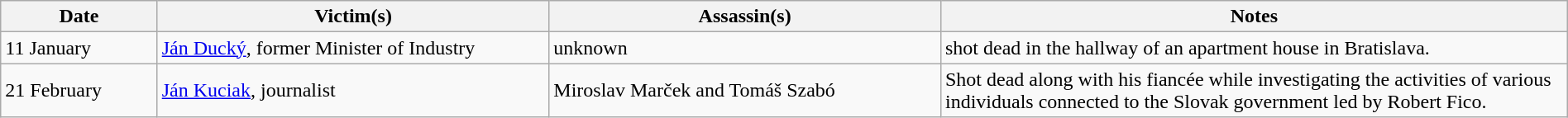<table class="wikitable sortable" style="width:100%">
<tr>
<th style="width:10%">Date</th>
<th style="width:25%">Victim(s)</th>
<th style="width:25%">Assassin(s)</th>
<th style="width:40%">Notes</th>
</tr>
<tr>
<td>11 January </td>
<td><a href='#'>Ján Ducký</a>, former Minister of Industry</td>
<td>unknown</td>
<td>shot dead in the hallway of an apartment house in Bratislava.</td>
</tr>
<tr>
<td>21 February </td>
<td><a href='#'>Ján Kuciak</a>, journalist</td>
<td>Miroslav Marček and Tomáš Szabó</td>
<td>Shot dead along with his fiancée while investigating the activities of various individuals connected to the Slovak government led by Robert Fico.</td>
</tr>
</table>
